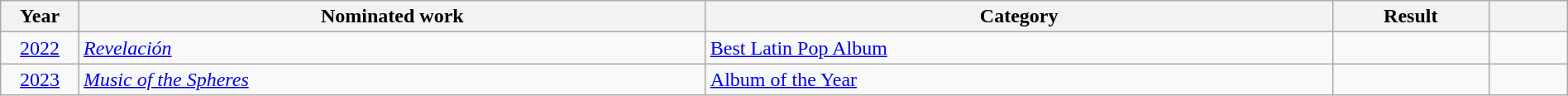<table class="wikitable plainrowheaders" style="width:100%;">
<tr>
<th scope="col" style="width:5%;">Year</th>
<th scope="col" style="width:40%;">Nominated work</th>
<th scope="col" style="width:40%;">Category</th>
<th scope="col" style="width:10%;">Result</th>
<th scope="col" style="width:5%;"></th>
</tr>
<tr>
<td style="text-align:center;"><a href='#'>2022</a></td>
<td><em><a href='#'>Revelación</a></em></td>
<td><a href='#'>Best Latin Pop Album</a></td>
<td></td>
<td style="text-align:center;"></td>
</tr>
<tr>
<td style="text-align:center;"><a href='#'>2023</a></td>
<td><em><a href='#'>Music of the Spheres</a></em></td>
<td><a href='#'>Album of the Year</a></td>
<td></td>
<td style="text-align:center;"></td>
</tr>
</table>
